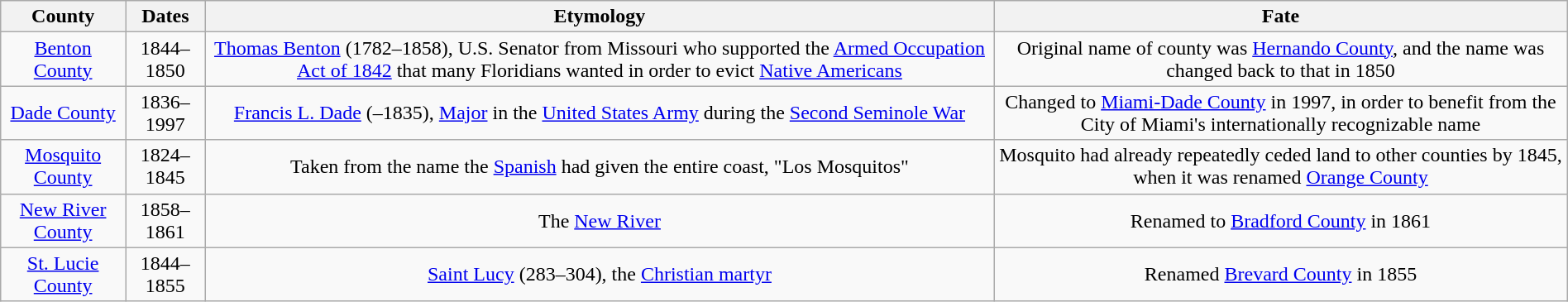<table class="wikitable" style="margin:auto; text-align: center;">
<tr>
<th>County</th>
<th>Dates</th>
<th>Etymology</th>
<th>Fate</th>
</tr>
<tr>
<td><a href='#'>Benton County</a></td>
<td>1844–1850</td>
<td><a href='#'>Thomas Benton</a> (1782–1858), U.S. Senator from Missouri who supported the <a href='#'>Armed Occupation Act of 1842</a> that many Floridians wanted in order to evict <a href='#'>Native Americans</a></td>
<td>Original name of county was <a href='#'>Hernando County</a>, and the name was changed back to that in 1850</td>
</tr>
<tr>
<td><a href='#'>Dade County</a></td>
<td>1836–1997</td>
<td><a href='#'>Francis L. Dade</a> (–1835), <a href='#'>Major</a> in the <a href='#'>United States Army</a> during the <a href='#'>Second Seminole War</a></td>
<td>Changed to <a href='#'>Miami-Dade County</a> in 1997, in order to benefit from the City of Miami's internationally recognizable name</td>
</tr>
<tr>
<td><a href='#'>Mosquito County</a></td>
<td>1824–1845</td>
<td>Taken from the name the <a href='#'>Spanish</a> had given the entire coast, "Los Mosquitos"</td>
<td>Mosquito had already repeatedly ceded land to other counties by 1845, when it was renamed <a href='#'>Orange County</a></td>
</tr>
<tr>
<td><a href='#'>New River County</a></td>
<td>1858–1861</td>
<td>The <a href='#'>New River</a></td>
<td>Renamed to <a href='#'>Bradford County</a> in 1861</td>
</tr>
<tr>
<td><a href='#'>St. Lucie County</a></td>
<td>1844–1855</td>
<td><a href='#'>Saint Lucy</a> (283–304), the <a href='#'>Christian martyr</a></td>
<td>Renamed <a href='#'>Brevard County</a> in 1855</td>
</tr>
</table>
